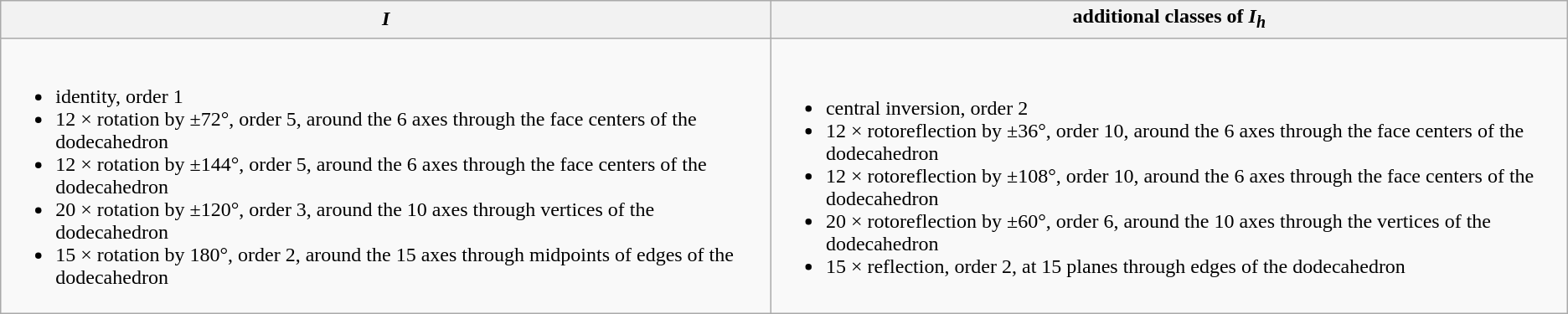<table class=wikitable>
<tr>
<th><em>I</em></th>
<th>additional classes of <em>I<sub>h</sub></em></th>
</tr>
<tr>
<td><br><ul><li>identity, order 1</li><li>12 × rotation by ±72°, order 5, around the 6 axes through the face centers of the dodecahedron</li><li>12 × rotation by ±144°, order 5, around the 6 axes through the face centers of the dodecahedron</li><li>20 × rotation by ±120°, order 3, around the 10 axes through vertices of the dodecahedron</li><li>15 × rotation by 180°, order 2, around the 15 axes through midpoints of edges of the dodecahedron</li></ul></td>
<td><br><ul><li>central inversion, order 2</li><li>12 × rotoreflection by ±36°, order 10, around the 6 axes through the face centers of the dodecahedron</li><li>12 × rotoreflection by ±108°, order 10, around the 6 axes through the face centers of the dodecahedron</li><li>20 × rotoreflection by ±60°, order 6, around the 10 axes through the vertices of the dodecahedron</li><li>15 × reflection, order 2, at 15 planes through edges of the dodecahedron</li></ul></td>
</tr>
</table>
